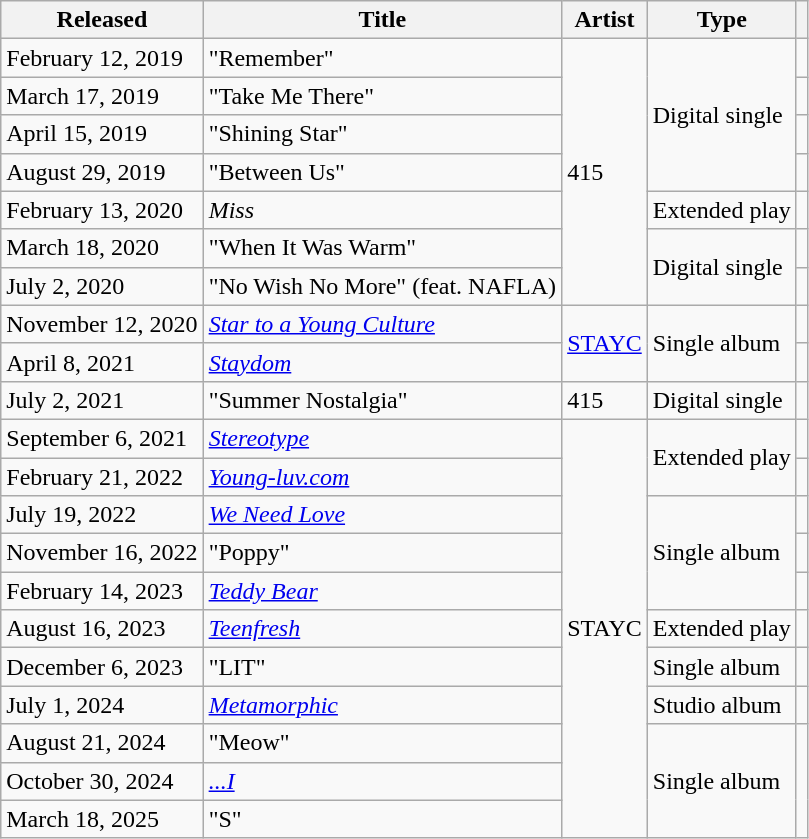<table class="wikitable sortable plainrowheaders">
<tr>
<th scope="col">Released</th>
<th scope="col">Title</th>
<th scope="col">Artist</th>
<th scope="col">Type</th>
<th scope="col" class="unsortable"></th>
</tr>
<tr>
<td>February 12, 2019</td>
<td>"Remember"</td>
<td rowspan="7">415</td>
<td rowspan="4">Digital single</td>
</tr>
<tr>
<td>March 17, 2019</td>
<td>"Take Me There"</td>
<td></td>
</tr>
<tr>
<td>April 15, 2019</td>
<td>"Shining Star"</td>
<td></td>
</tr>
<tr>
<td>August 29, 2019</td>
<td>"Between Us"</td>
<td></td>
</tr>
<tr>
<td>February 13, 2020</td>
<td><em>Miss</em></td>
<td>Extended play</td>
<td></td>
</tr>
<tr>
<td>March 18, 2020</td>
<td>"When It Was Warm"</td>
<td rowspan="2">Digital single</td>
<td></td>
</tr>
<tr>
<td>July 2, 2020</td>
<td>"No Wish No More" (feat. NAFLA)</td>
<td></td>
</tr>
<tr>
<td>November 12, 2020</td>
<td><em><a href='#'>Star to a Young Culture</a></em></td>
<td rowspan="2"><a href='#'>STAYC</a></td>
<td rowspan="2">Single album</td>
</tr>
<tr>
<td>April 8, 2021</td>
<td><em><a href='#'>Staydom</a></em></td>
<td align="center"></td>
</tr>
<tr>
<td>July 2, 2021</td>
<td>"Summer Nostalgia"</td>
<td>415</td>
<td>Digital single</td>
</tr>
<tr>
<td>September 6, 2021</td>
<td><a href='#'><em>Stereotype</em></a></td>
<td rowspan="11">STAYC</td>
<td rowspan="2">Extended play</td>
<td align="center"></td>
</tr>
<tr>
<td>February 21, 2022</td>
<td><em><a href='#'>Young-luv.com</a></em></td>
<td align="center"></td>
</tr>
<tr>
<td>July 19, 2022</td>
<td><a href='#'><em>We Need Love</em></a></td>
<td rowspan="3">Single album</td>
<td align="center"></td>
</tr>
<tr>
<td>November 16, 2022</td>
<td>"Poppy"</td>
<td align="center"></td>
</tr>
<tr>
<td>February 14, 2023</td>
<td><a href='#'><em>Teddy Bear</em></a></td>
<td align="center"></td>
</tr>
<tr>
<td>August 16, 2023</td>
<td><a href='#'><em>Teenfresh</em></a></td>
<td rowspan='1'>Extended play</td>
<td align="center"></td>
</tr>
<tr>
<td>December 6, 2023</td>
<td>"LIT"</td>
<td rowspan='1'>Single album</td>
</tr>
<tr>
<td>July 1, 2024</td>
<td><a href='#'><em>Metamorphic</em></a></td>
<td rowspan='1'>Studio album</td>
<td align="center"></td>
</tr>
<tr>
<td>August 21, 2024</td>
<td>"Meow"</td>
<td rowspan='3'>Single album</td>
</tr>
<tr>
<td>October 30, 2024</td>
<td><a href='#'> <em>...I</em></a></td>
</tr>
<tr>
<td>March 18, 2025</td>
<td>"S"</td>
</tr>
</table>
